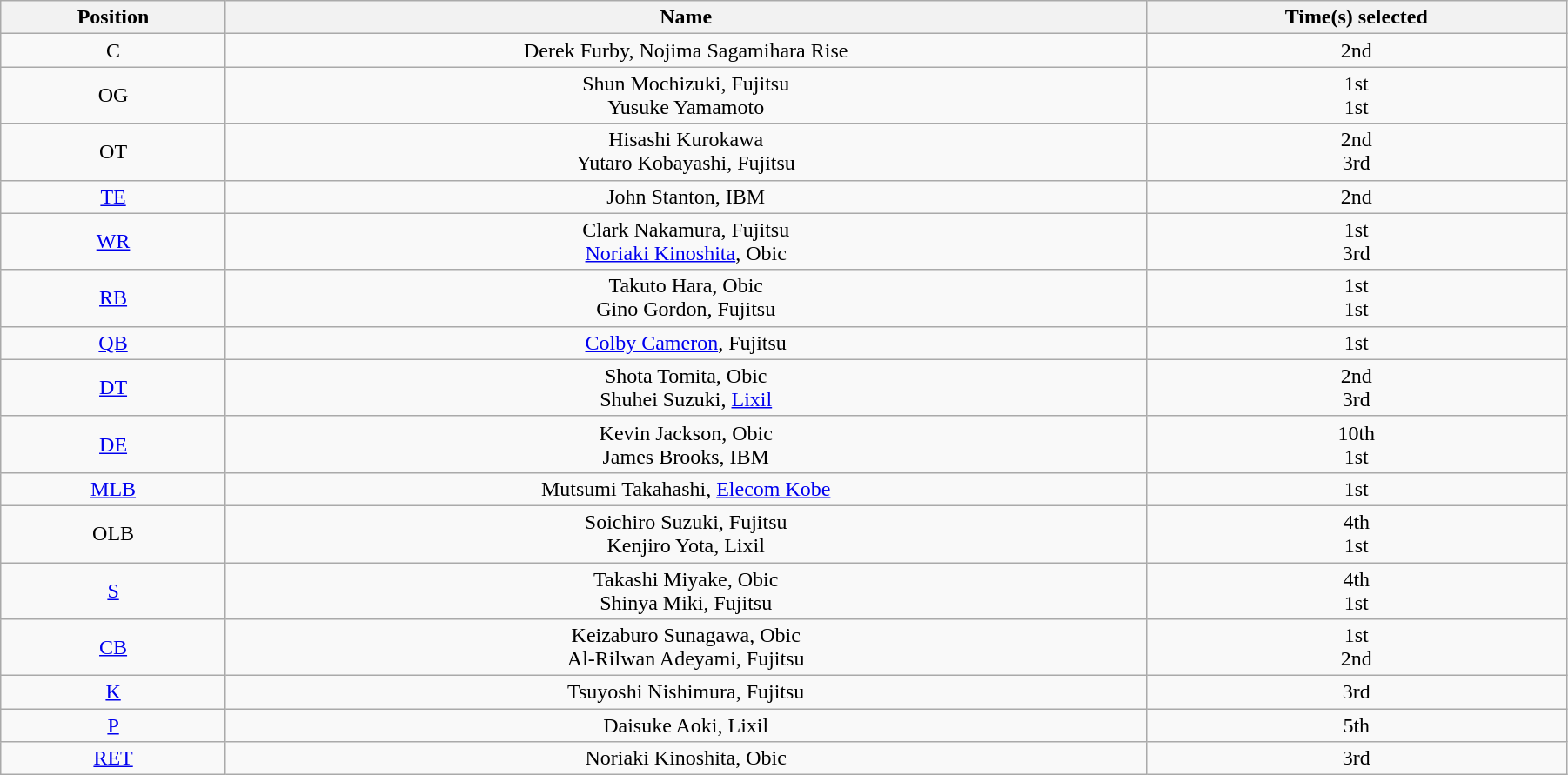<table class="wikitable" style="text-align:Center;width:95%;">
<tr>
<th>Position</th>
<th>Name</th>
<th>Time(s) selected</th>
</tr>
<tr>
<td>C</td>
<td>Derek Furby, Nojima Sagamihara Rise</td>
<td>2nd</td>
</tr>
<tr>
<td>OG</td>
<td>Shun Mochizuki, Fujitsu<br>Yusuke Yamamoto</td>
<td>1st<br>1st</td>
</tr>
<tr>
<td>OT</td>
<td>Hisashi Kurokawa<br>Yutaro Kobayashi, Fujitsu</td>
<td>2nd<br>3rd</td>
</tr>
<tr>
<td><a href='#'>TE</a></td>
<td>John Stanton, IBM</td>
<td>2nd</td>
</tr>
<tr>
<td><a href='#'>WR</a></td>
<td>Clark Nakamura, Fujitsu<br><a href='#'>Noriaki Kinoshita</a>, Obic</td>
<td>1st<br>3rd</td>
</tr>
<tr>
<td><a href='#'>RB</a></td>
<td>Takuto Hara, Obic<br>Gino Gordon, Fujitsu</td>
<td>1st<br>1st</td>
</tr>
<tr>
<td><a href='#'>QB</a></td>
<td><a href='#'>Colby Cameron</a>, Fujitsu</td>
<td>1st</td>
</tr>
<tr>
<td><a href='#'>DT</a></td>
<td>Shota Tomita, Obic<br>Shuhei Suzuki, <a href='#'>Lixil</a></td>
<td>2nd<br>3rd</td>
</tr>
<tr>
<td><a href='#'>DE</a></td>
<td>Kevin Jackson, Obic<br>James Brooks, IBM</td>
<td>10th<br>1st</td>
</tr>
<tr>
<td><a href='#'>MLB</a></td>
<td>Mutsumi Takahashi, <a href='#'>Elecom Kobe</a></td>
<td>1st</td>
</tr>
<tr>
<td>OLB</td>
<td>Soichiro Suzuki, Fujitsu<br>Kenjiro Yota, Lixil</td>
<td>4th<br>1st</td>
</tr>
<tr>
<td><a href='#'>S</a></td>
<td>Takashi Miyake, Obic<br>Shinya Miki, Fujitsu</td>
<td>4th<br>1st</td>
</tr>
<tr>
<td><a href='#'>CB</a></td>
<td>Keizaburo Sunagawa, Obic<br>Al-Rilwan Adeyami, Fujitsu</td>
<td>1st<br>2nd</td>
</tr>
<tr>
<td><a href='#'>K</a></td>
<td>Tsuyoshi Nishimura, Fujitsu</td>
<td>3rd</td>
</tr>
<tr>
<td><a href='#'>P</a></td>
<td>Daisuke Aoki, Lixil</td>
<td>5th</td>
</tr>
<tr>
<td><a href='#'>RET</a></td>
<td>Noriaki Kinoshita, Obic</td>
<td>3rd</td>
</tr>
</table>
